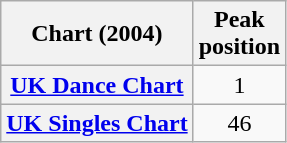<table class="wikitable sortable plainrowheaders">
<tr>
<th>Chart (2004)</th>
<th>Peak<br>position</th>
</tr>
<tr>
<th scope="row"><a href='#'>UK Dance Chart</a></th>
<td align="center">1</td>
</tr>
<tr>
<th scope="row"><a href='#'>UK Singles Chart</a></th>
<td align="center">46</td>
</tr>
</table>
